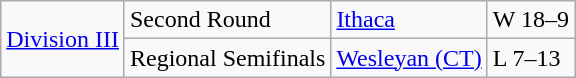<table class="wikitable">
<tr>
<td rowspan="5"><a href='#'>Division III</a></td>
<td>Second Round</td>
<td><a href='#'>Ithaca</a></td>
<td>W 18–9</td>
</tr>
<tr>
<td>Regional Semifinals</td>
<td><a href='#'>Wesleyan (CT)</a></td>
<td>L 7–13</td>
</tr>
</table>
